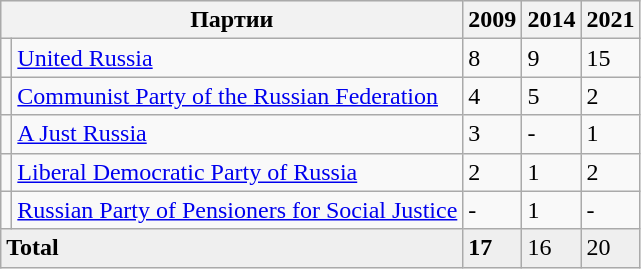<table class="wikitable">
<tr style="background:#efefef;">
<th Colspan=2><strong>Партии</strong></th>
<th><strong>2009</strong></th>
<th><strong>2014</strong></th>
<th>2021</th>
</tr>
<tr>
<td></td>
<td><a href='#'>United Russia</a></td>
<td>8</td>
<td>9</td>
<td>15</td>
</tr>
<tr>
<td></td>
<td><a href='#'>Communist Party of the Russian Federation</a></td>
<td>4</td>
<td>5</td>
<td>2</td>
</tr>
<tr>
<td></td>
<td><a href='#'>A Just Russia</a></td>
<td>3</td>
<td>-</td>
<td>1</td>
</tr>
<tr>
<td></td>
<td><a href='#'>Liberal Democratic Party of Russia</a></td>
<td>2</td>
<td>1</td>
<td>2</td>
</tr>
<tr>
<td></td>
<td><a href='#'>Russian Party of Pensioners for Social Justice</a></td>
<td>-</td>
<td>1</td>
<td>-</td>
</tr>
<tr style="background:#efefef;">
<td Colspan=2><strong>Total</strong></td>
<td><strong>17</strong></td>
<td>16</td>
<td>20</td>
</tr>
</table>
